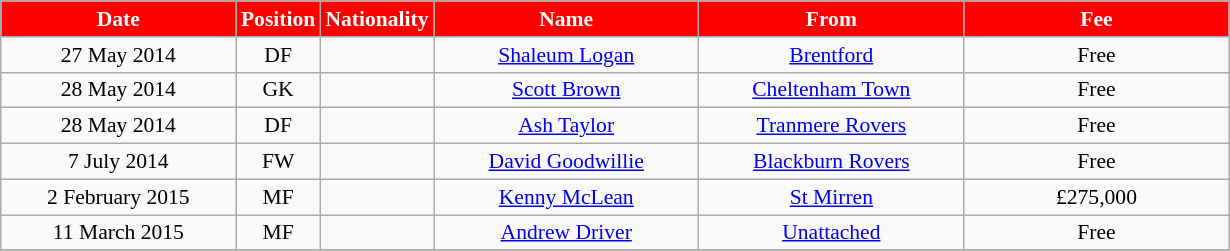<table class="wikitable"  style="text-align:center; font-size:90%; ">
<tr>
<th style="background:#FF0000; color:#FFFFFF; width:150px;">Date</th>
<th style="background:#FF0000; color:#FFFFFF; width:45px;">Position</th>
<th style="background:#FF0000; color:#FFFFFF; width:45px;">Nationality</th>
<th style="background:#FF0000; color:#FFFFFF; width:170px;">Name</th>
<th style="background:#FF0000; color:#FFFFFF; width:170px;">From</th>
<th style="background:#FF0000; color:#FFFFFF; width:170px;">Fee</th>
</tr>
<tr>
<td>27 May 2014</td>
<td>DF</td>
<td></td>
<td><a href='#'>Shaleum Logan</a></td>
<td> <a href='#'>Brentford</a></td>
<td>Free</td>
</tr>
<tr>
<td>28 May 2014</td>
<td>GK</td>
<td></td>
<td><a href='#'>Scott Brown</a></td>
<td> <a href='#'>Cheltenham Town</a></td>
<td>Free</td>
</tr>
<tr>
<td>28 May 2014</td>
<td>DF</td>
<td></td>
<td><a href='#'>Ash Taylor</a></td>
<td> <a href='#'>Tranmere Rovers</a></td>
<td>Free</td>
</tr>
<tr>
<td>7 July 2014</td>
<td>FW</td>
<td></td>
<td><a href='#'>David Goodwillie</a></td>
<td> <a href='#'>Blackburn Rovers</a></td>
<td>Free</td>
</tr>
<tr>
<td>2 February 2015</td>
<td>MF</td>
<td></td>
<td><a href='#'>Kenny McLean</a></td>
<td> <a href='#'>St Mirren</a></td>
<td>£275,000</td>
</tr>
<tr>
<td>11 March 2015</td>
<td>MF</td>
<td></td>
<td><a href='#'>Andrew Driver</a></td>
<td><a href='#'>Unattached</a></td>
<td>Free</td>
</tr>
<tr>
</tr>
</table>
